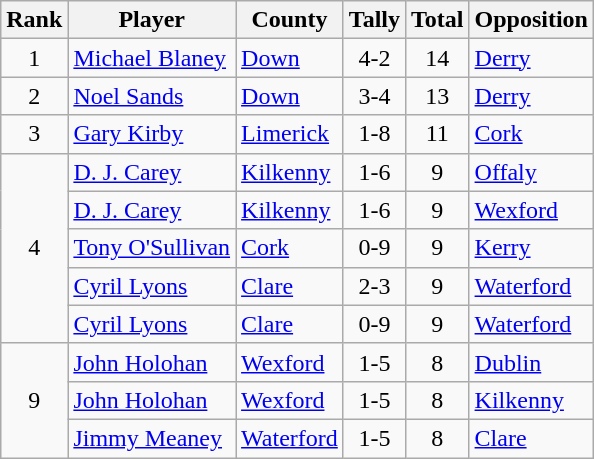<table class="wikitable">
<tr>
<th>Rank</th>
<th>Player</th>
<th>County</th>
<th>Tally</th>
<th>Total</th>
<th>Opposition</th>
</tr>
<tr>
<td rowspan=1 align=center>1</td>
<td><a href='#'>Michael Blaney</a></td>
<td><a href='#'>Down</a></td>
<td align=center>4-2</td>
<td align=center>14</td>
<td><a href='#'>Derry</a></td>
</tr>
<tr>
<td rowspan=1 align=center>2</td>
<td><a href='#'>Noel Sands</a></td>
<td><a href='#'>Down</a></td>
<td align=center>3-4</td>
<td align=center>13</td>
<td><a href='#'>Derry</a></td>
</tr>
<tr>
<td rowspan=1 align=center>3</td>
<td><a href='#'>Gary Kirby</a></td>
<td><a href='#'>Limerick</a></td>
<td align=center>1-8</td>
<td align=center>11</td>
<td><a href='#'>Cork</a></td>
</tr>
<tr>
<td rowspan=5 align=center>4</td>
<td><a href='#'>D. J. Carey</a></td>
<td><a href='#'>Kilkenny</a></td>
<td align=center>1-6</td>
<td align=center>9</td>
<td><a href='#'>Offaly</a></td>
</tr>
<tr>
<td><a href='#'>D. J. Carey</a></td>
<td><a href='#'>Kilkenny</a></td>
<td align=center>1-6</td>
<td align=center>9</td>
<td><a href='#'>Wexford</a></td>
</tr>
<tr>
<td><a href='#'>Tony O'Sullivan</a></td>
<td><a href='#'>Cork</a></td>
<td align=center>0-9</td>
<td align=center>9</td>
<td><a href='#'>Kerry</a></td>
</tr>
<tr>
<td><a href='#'>Cyril Lyons</a></td>
<td><a href='#'>Clare</a></td>
<td align=center>2-3</td>
<td align=center>9</td>
<td><a href='#'>Waterford</a></td>
</tr>
<tr>
<td><a href='#'>Cyril Lyons</a></td>
<td><a href='#'>Clare</a></td>
<td align=center>0-9</td>
<td align=center>9</td>
<td><a href='#'>Waterford</a></td>
</tr>
<tr>
<td rowspan=3 align=center>9</td>
<td><a href='#'>John Holohan</a></td>
<td><a href='#'>Wexford</a></td>
<td align=center>1-5</td>
<td align=center>8</td>
<td><a href='#'>Dublin</a></td>
</tr>
<tr>
<td><a href='#'>John Holohan</a></td>
<td><a href='#'>Wexford</a></td>
<td align=center>1-5</td>
<td align=center>8</td>
<td><a href='#'>Kilkenny</a></td>
</tr>
<tr>
<td><a href='#'>Jimmy Meaney</a></td>
<td><a href='#'>Waterford</a></td>
<td align=center>1-5</td>
<td align=center>8</td>
<td><a href='#'>Clare</a></td>
</tr>
</table>
